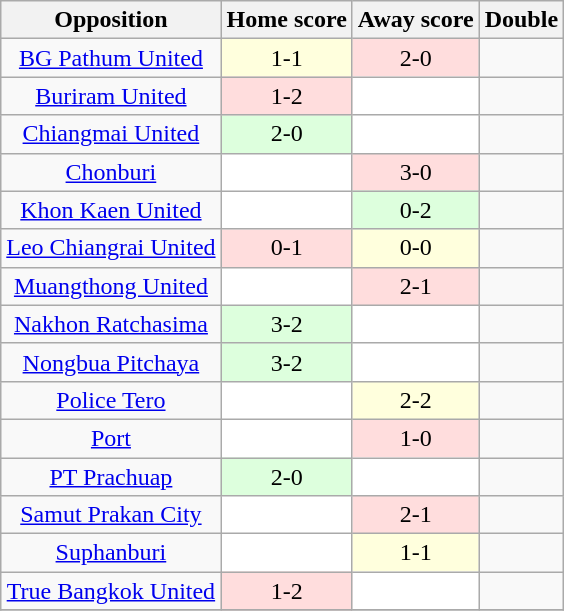<table class="wikitable" style="text-align: center;">
<tr>
<th>Opposition</th>
<th>Home score</th>
<th>Away score</th>
<th>Double</th>
</tr>
<tr>
<td><a href='#'>BG Pathum United</a></td>
<td style="background:#ffd;">1-1</td>
<td style="background:#fdd;">2-0</td>
<td></td>
</tr>
<tr>
<td><a href='#'>Buriram United</a></td>
<td style="background:#fdd;">1-2</td>
<td style="background:#fff;"></td>
<td></td>
</tr>
<tr>
<td><a href='#'>Chiangmai United</a></td>
<td style="background:#dfd;">2-0</td>
<td style="background:#fff;"></td>
<td></td>
</tr>
<tr>
<td><a href='#'>Chonburi</a></td>
<td style="background:#fff;"></td>
<td style="background:#fdd;">3-0</td>
<td></td>
</tr>
<tr>
<td><a href='#'>Khon Kaen United</a></td>
<td style="background:#fff;"></td>
<td style="background:#dfd;">0-2</td>
<td></td>
</tr>
<tr>
<td><a href='#'>Leo Chiangrai United</a></td>
<td style="background:#fdd;">0-1</td>
<td style="background:#ffd;">0-0</td>
<td></td>
</tr>
<tr>
<td><a href='#'>Muangthong United</a></td>
<td style="background:#fff;"></td>
<td style="background:#fdd;">2-1</td>
<td></td>
</tr>
<tr>
<td><a href='#'>Nakhon Ratchasima</a></td>
<td style="background:#dfd;">3-2</td>
<td style="background:#fff;"></td>
<td></td>
</tr>
<tr>
<td><a href='#'>Nongbua Pitchaya</a></td>
<td style="background:#dfd;">3-2</td>
<td style="background:#fff;"></td>
<td></td>
</tr>
<tr>
<td><a href='#'>Police Tero</a></td>
<td style="background:#fff;"></td>
<td style="background:#ffd;">2-2</td>
<td></td>
</tr>
<tr>
<td><a href='#'>Port</a></td>
<td style="background:#fff;"></td>
<td style="background:#fdd;">1-0</td>
<td></td>
</tr>
<tr>
<td><a href='#'>PT Prachuap</a></td>
<td style="background:#dfd;">2-0</td>
<td style="background:#fff;"></td>
<td></td>
</tr>
<tr>
<td><a href='#'>Samut Prakan City</a></td>
<td style="background:#fff;"></td>
<td style="background:#fdd;">2-1</td>
<td></td>
</tr>
<tr>
<td><a href='#'>Suphanburi</a></td>
<td style="background:#fff;"></td>
<td style="background:#ffd;">1-1</td>
<td></td>
</tr>
<tr>
<td><a href='#'>True Bangkok United</a></td>
<td style="background:#fdd;">1-2</td>
<td style="background:#fff;"></td>
<td></td>
</tr>
<tr>
</tr>
</table>
